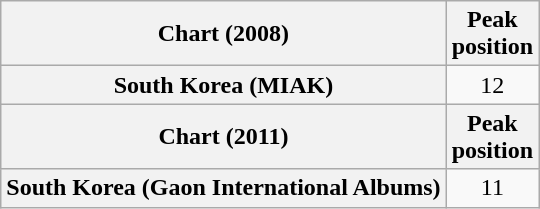<table class="wikitable plainrowheaders" style="text-align:center">
<tr>
<th scope="col">Chart (2008)</th>
<th scope="col">Peak<br> position</th>
</tr>
<tr>
<th scope="row">South Korea (MIAK)</th>
<td>12</td>
</tr>
<tr>
<th scope="col">Chart (2011)</th>
<th scope="col">Peak<br> position</th>
</tr>
<tr>
<th scope="row">South Korea (Gaon International Albums)</th>
<td>11</td>
</tr>
</table>
